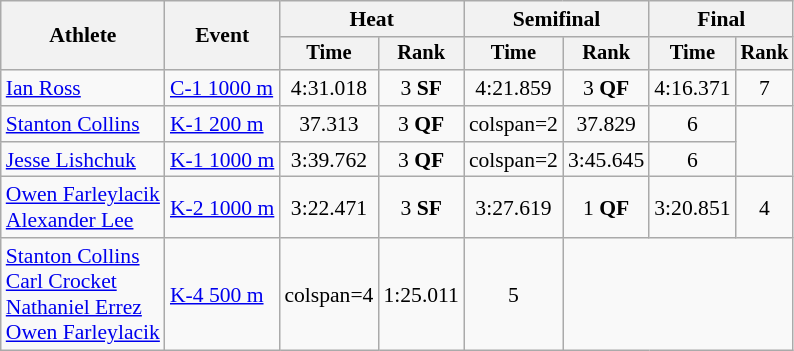<table class=wikitable style=font-size:90%;text-align:center>
<tr>
<th rowspan=2>Athlete</th>
<th rowspan=2>Event</th>
<th colspan=2>Heat</th>
<th colspan=2>Semifinal</th>
<th colspan=2>Final</th>
</tr>
<tr style=font-size:95%>
<th>Time</th>
<th>Rank</th>
<th>Time</th>
<th>Rank</th>
<th>Time</th>
<th>Rank</th>
</tr>
<tr>
<td align=left><a href='#'>Ian Ross</a></td>
<td align=left><a href='#'>C-1 1000 m</a></td>
<td>4:31.018</td>
<td>3 <strong>SF</strong></td>
<td>4:21.859</td>
<td>3 <strong>QF</strong></td>
<td>4:16.371</td>
<td>7</td>
</tr>
<tr>
<td align=left><a href='#'>Stanton Collins</a></td>
<td align=left><a href='#'>K-1 200 m</a></td>
<td>37.313</td>
<td>3 <strong>QF</strong></td>
<td>colspan=2 </td>
<td>37.829</td>
<td>6</td>
</tr>
<tr>
<td align=left><a href='#'>Jesse Lishchuk</a></td>
<td align=left><a href='#'>K-1 1000 m</a></td>
<td>3:39.762</td>
<td>3 <strong>QF</strong></td>
<td>colspan=2 </td>
<td>3:45.645</td>
<td>6</td>
</tr>
<tr>
<td align=left><a href='#'>Owen Farleylacik</a><br><a href='#'>Alexander Lee</a></td>
<td align=left><a href='#'>K-2 1000 m</a></td>
<td>3:22.471</td>
<td>3 <strong>SF</strong></td>
<td>3:27.619</td>
<td>1 <strong>QF</strong></td>
<td>3:20.851</td>
<td>4</td>
</tr>
<tr>
<td align=left><a href='#'>Stanton Collins</a><br><a href='#'>Carl Crocket</a><br><a href='#'>Nathaniel Errez</a><br><a href='#'>Owen Farleylacik</a></td>
<td align=left><a href='#'>K-4 500 m</a></td>
<td>colspan=4 </td>
<td>1:25.011</td>
<td>5</td>
</tr>
</table>
